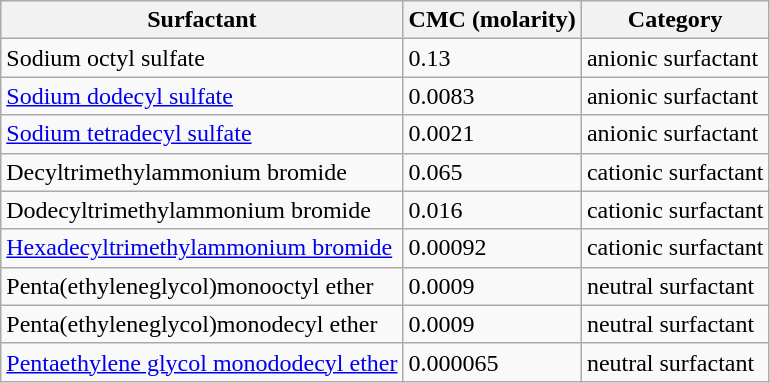<table class="wikitable">
<tr>
<th>Surfactant</th>
<th>CMC (molarity)</th>
<th>Category</th>
</tr>
<tr>
<td>Sodium octyl sulfate</td>
<td>0.13</td>
<td>anionic surfactant</td>
</tr>
<tr>
<td><a href='#'>Sodium dodecyl sulfate</a></td>
<td>0.0083</td>
<td>anionic surfactant</td>
</tr>
<tr>
<td><a href='#'>Sodium tetradecyl sulfate</a></td>
<td>0.0021</td>
<td>anionic surfactant</td>
</tr>
<tr>
<td>Decyltrimethylammonium bromide</td>
<td>0.065</td>
<td>cationic surfactant</td>
</tr>
<tr>
<td>Dodecyltrimethylammonium bromide</td>
<td>0.016</td>
<td>cationic surfactant</td>
</tr>
<tr>
<td><a href='#'>Hexadecyltrimethylammonium bromide</a></td>
<td>0.00092</td>
<td>cationic surfactant</td>
</tr>
<tr>
<td>Penta(ethyleneglycol)monooctyl ether</td>
<td>0.0009</td>
<td>neutral surfactant</td>
</tr>
<tr>
<td>Penta(ethyleneglycol)monodecyl ether</td>
<td>0.0009</td>
<td>neutral surfactant</td>
</tr>
<tr>
<td><a href='#'>Pentaethylene glycol monododecyl ether</a></td>
<td>0.000065</td>
<td>neutral surfactant</td>
</tr>
</table>
